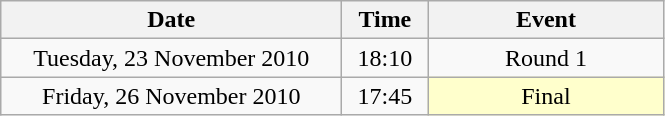<table class = "wikitable" style="text-align:center;">
<tr>
<th width=220>Date</th>
<th width=50>Time</th>
<th width=150>Event</th>
</tr>
<tr>
<td>Tuesday, 23 November 2010</td>
<td>18:10</td>
<td>Round 1</td>
</tr>
<tr>
<td>Friday, 26 November 2010</td>
<td>17:45</td>
<td bgcolor=ffffcc>Final</td>
</tr>
</table>
